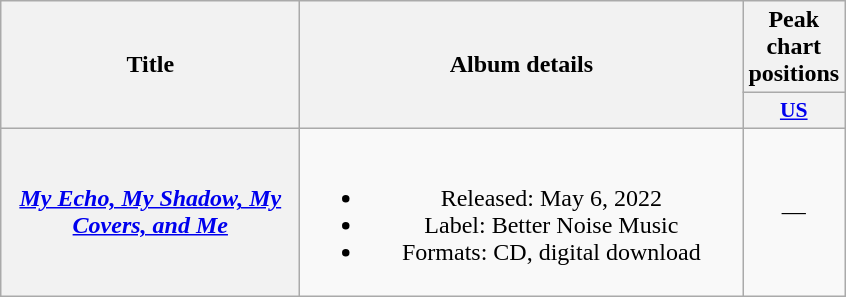<table class="wikitable plainrowheaders" style="text-align:center;">
<tr>
<th scope="col" rowspan="2" style="width:12em;">Title</th>
<th scope="col" rowspan="2" style="width:18em;">Album details</th>
<th scope="col" colspan="1">Peak chart positions</th>
</tr>
<tr>
<th scope="col" style="width:2.5em;font-size:90%;"><a href='#'>US</a><br></th>
</tr>
<tr>
<th scope="row"><em><a href='#'>My Echo, My Shadow, My Covers, and Me</a></em></th>
<td><br><ul><li>Released: May 6, 2022</li><li>Label: Better Noise Music</li><li>Formats: CD, digital download</li></ul></td>
<td>—</td>
</tr>
</table>
